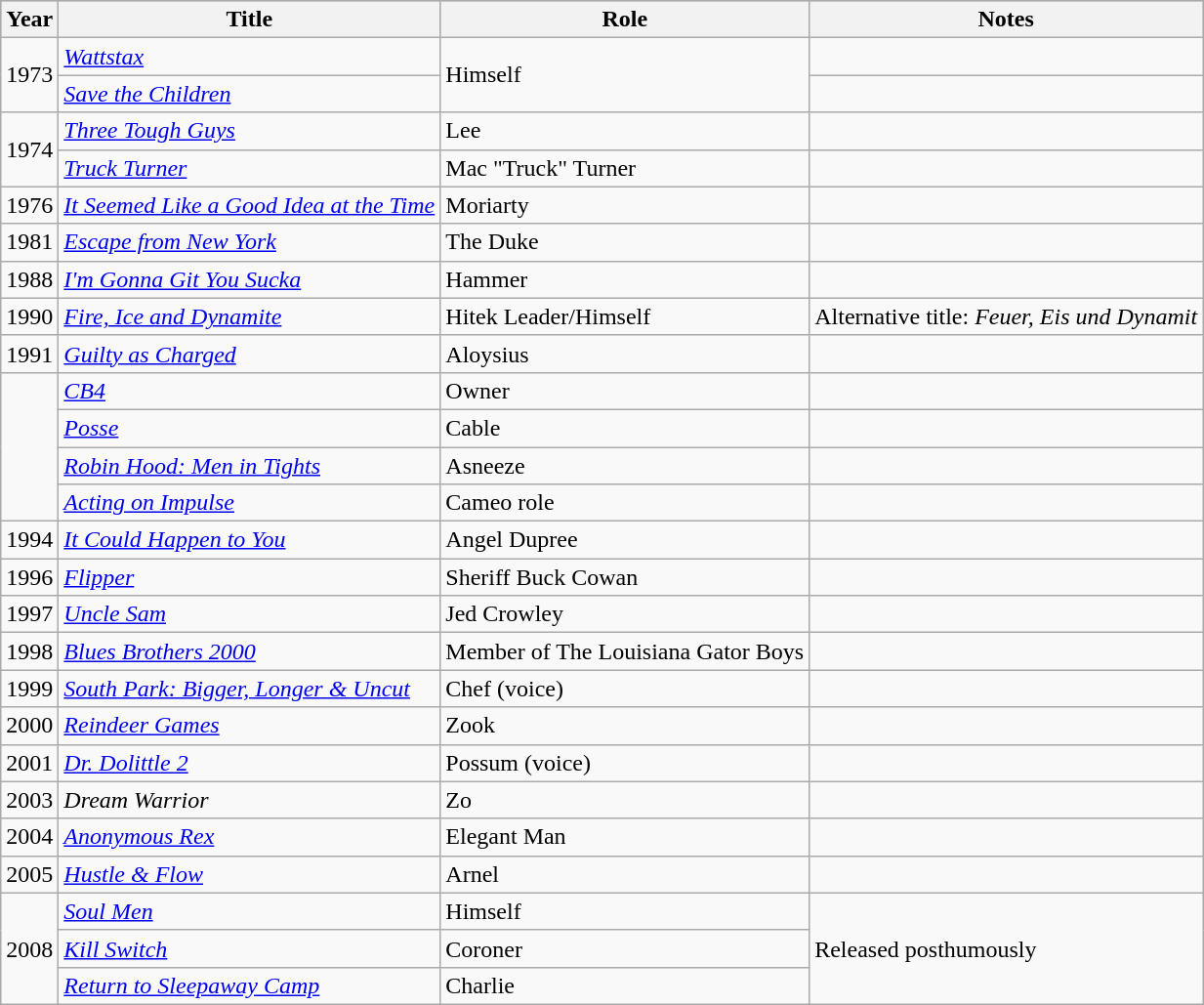<table class="wikitable">
<tr style="background:#b0c4de; text-align:center;">
<th>Year</th>
<th>Title</th>
<th>Role</th>
<th>Notes</th>
</tr>
<tr>
<td rowspan=2>1973</td>
<td><em><a href='#'>Wattstax</a></em></td>
<td rowspan="2">Himself</td>
<td></td>
</tr>
<tr>
<td><em><a href='#'>Save the Children</a></em></td>
<td></td>
</tr>
<tr>
<td rowspan=2>1974</td>
<td><em><a href='#'>Three Tough Guys</a></em></td>
<td>Lee</td>
<td></td>
</tr>
<tr>
<td><em><a href='#'>Truck Turner</a></em></td>
<td>Mac "Truck" Turner</td>
<td></td>
</tr>
<tr>
<td>1976</td>
<td><em><a href='#'>It Seemed Like a Good Idea at the Time</a></em></td>
<td>Moriarty</td>
<td></td>
</tr>
<tr>
<td>1981</td>
<td><em><a href='#'>Escape from New York</a></em></td>
<td>The Duke</td>
<td></td>
</tr>
<tr>
<td>1988</td>
<td><em><a href='#'>I'm Gonna Git You Sucka</a></em></td>
<td>Hammer</td>
<td></td>
</tr>
<tr>
<td>1990</td>
<td><em><a href='#'>Fire, Ice and Dynamite</a></em></td>
<td>Hitek Leader/Himself</td>
<td>Alternative title: <em>Feuer, Eis und Dynamit</em></td>
</tr>
<tr>
<td>1991</td>
<td><em><a href='#'>Guilty as Charged</a></em></td>
<td>Aloysius</td>
<td></td>
</tr>
<tr>
<td rowspan="4"></td>
<td><em><a href='#'>CB4</a></em></td>
<td>Owner</td>
<td></td>
</tr>
<tr>
<td><em><a href='#'>Posse</a></em></td>
<td>Cable</td>
<td></td>
</tr>
<tr>
<td><em><a href='#'>Robin Hood: Men in Tights</a></em></td>
<td>Asneeze</td>
<td></td>
</tr>
<tr>
<td><em><a href='#'>Acting on Impulse</a></em></td>
<td>Cameo role</td>
<td></td>
</tr>
<tr>
<td>1994</td>
<td><em><a href='#'>It Could Happen to You</a></em></td>
<td>Angel Dupree</td>
<td></td>
</tr>
<tr>
<td>1996</td>
<td><em><a href='#'>Flipper</a></em></td>
<td>Sheriff Buck Cowan</td>
<td></td>
</tr>
<tr>
<td>1997</td>
<td><em><a href='#'>Uncle Sam</a></em></td>
<td>Jed Crowley</td>
<td></td>
</tr>
<tr>
<td>1998</td>
<td><em><a href='#'>Blues Brothers 2000</a></em></td>
<td>Member of The Louisiana Gator Boys</td>
<td></td>
</tr>
<tr>
<td>1999</td>
<td><em><a href='#'>South Park: Bigger, Longer & Uncut</a></em></td>
<td>Chef (voice)</td>
<td></td>
</tr>
<tr>
<td>2000</td>
<td><em><a href='#'>Reindeer Games</a></em></td>
<td>Zook</td>
<td></td>
</tr>
<tr>
<td>2001</td>
<td><em><a href='#'>Dr. Dolittle 2</a></em></td>
<td>Possum (voice)</td>
<td></td>
</tr>
<tr>
<td>2003</td>
<td><em>Dream Warrior</em></td>
<td>Zo</td>
<td></td>
</tr>
<tr>
<td>2004</td>
<td><em><a href='#'>Anonymous Rex</a></em></td>
<td>Elegant Man</td>
<td></td>
</tr>
<tr>
<td>2005</td>
<td><em><a href='#'>Hustle & Flow</a></em></td>
<td>Arnel</td>
<td></td>
</tr>
<tr>
<td rowspan="3">2008</td>
<td><em><a href='#'>Soul Men</a></em></td>
<td>Himself</td>
<td rowspan="3">Released posthumously</td>
</tr>
<tr>
<td><em><a href='#'>Kill Switch</a></em></td>
<td>Coroner</td>
</tr>
<tr>
<td><em><a href='#'>Return to Sleepaway Camp</a></em></td>
<td>Charlie</td>
</tr>
</table>
